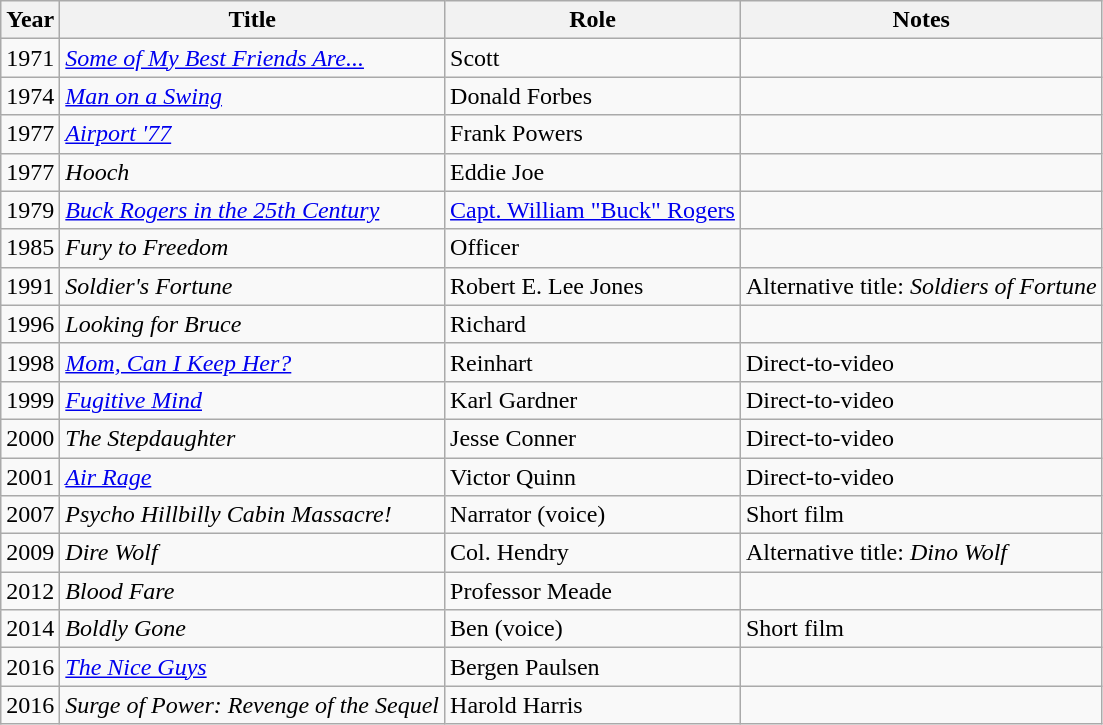<table class="wikitable">
<tr>
<th>Year</th>
<th>Title</th>
<th>Role</th>
<th>Notes</th>
</tr>
<tr>
<td>1971</td>
<td><em><a href='#'>Some of My Best Friends Are...</a></em></td>
<td>Scott</td>
<td></td>
</tr>
<tr>
<td>1974</td>
<td><em><a href='#'>Man on a Swing</a></em></td>
<td>Donald Forbes</td>
<td></td>
</tr>
<tr>
<td>1977</td>
<td><em><a href='#'>Airport '77</a></em></td>
<td>Frank Powers</td>
<td></td>
</tr>
<tr>
<td>1977</td>
<td><em>Hooch</em></td>
<td>Eddie Joe</td>
<td></td>
</tr>
<tr>
<td>1979</td>
<td><em><a href='#'>Buck Rogers in the 25th Century</a></em></td>
<td><a href='#'>Capt. William "Buck" Rogers</a></td>
<td></td>
</tr>
<tr>
<td>1985</td>
<td><em>Fury to Freedom</em></td>
<td>Officer</td>
<td></td>
</tr>
<tr>
<td>1991</td>
<td><em>Soldier's Fortune</em></td>
<td>Robert E. Lee Jones</td>
<td>Alternative title: <em>Soldiers of Fortune</em></td>
</tr>
<tr>
<td>1996</td>
<td><em>Looking for Bruce</em></td>
<td>Richard</td>
<td></td>
</tr>
<tr>
<td>1998</td>
<td><em><a href='#'>Mom, Can I Keep Her?</a></em></td>
<td>Reinhart</td>
<td>Direct-to-video</td>
</tr>
<tr>
<td>1999</td>
<td><em><a href='#'>Fugitive Mind</a></em></td>
<td>Karl Gardner</td>
<td>Direct-to-video</td>
</tr>
<tr>
<td>2000</td>
<td><em>The Stepdaughter</em></td>
<td>Jesse Conner</td>
<td>Direct-to-video</td>
</tr>
<tr>
<td>2001</td>
<td><em><a href='#'>Air Rage</a></em></td>
<td>Victor Quinn</td>
<td>Direct-to-video</td>
</tr>
<tr>
<td>2007</td>
<td><em>Psycho Hillbilly Cabin Massacre!</em></td>
<td>Narrator (voice)</td>
<td>Short film</td>
</tr>
<tr>
<td>2009</td>
<td><em>Dire Wolf</em></td>
<td>Col. Hendry</td>
<td>Alternative title: <em>Dino Wolf</em></td>
</tr>
<tr>
<td>2012</td>
<td><em>Blood Fare</em></td>
<td>Professor Meade</td>
<td></td>
</tr>
<tr>
<td>2014</td>
<td><em>Boldly Gone</em></td>
<td>Ben (voice)</td>
<td>Short film</td>
</tr>
<tr>
<td>2016</td>
<td><em><a href='#'>The Nice Guys</a></em></td>
<td>Bergen Paulsen</td>
<td></td>
</tr>
<tr>
<td>2016</td>
<td><em>Surge of Power: Revenge of the Sequel</em></td>
<td>Harold Harris</td>
<td></td>
</tr>
</table>
